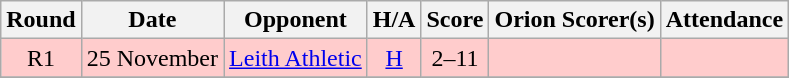<table class="wikitable" style="text-align:center">
<tr>
<th>Round</th>
<th>Date</th>
<th>Opponent</th>
<th>H/A</th>
<th>Score</th>
<th>Orion Scorer(s)</th>
<th>Attendance</th>
</tr>
<tr bgcolor=#FFCCCC>
<td>R1</td>
<td align=left>25 November</td>
<td align=left><a href='#'>Leith Athletic</a></td>
<td><a href='#'>H</a></td>
<td>2–11</td>
<td align=left></td>
<td></td>
</tr>
<tr>
</tr>
</table>
